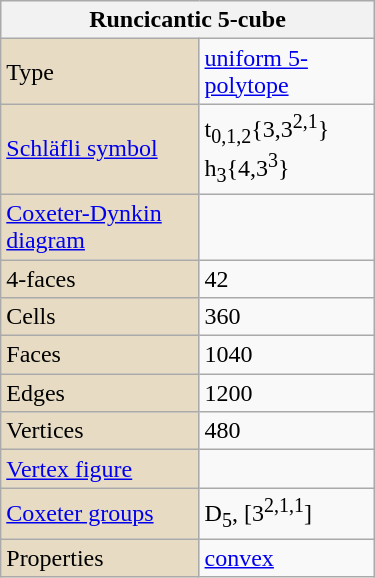<table class="wikitable" align="right" style="margin-left:10px" width="250">
<tr>
<th bgcolor=#e7dcc3 colspan=2>Runcicantic 5-cube</th>
</tr>
<tr>
<td bgcolor=#e7dcc3>Type</td>
<td><a href='#'>uniform 5-polytope</a></td>
</tr>
<tr>
<td bgcolor=#e7dcc3><a href='#'>Schläfli symbol</a></td>
<td>t<sub>0,1,2</sub>{3,3<sup>2,1</sup>}<br>h<sub>3</sub>{4,3<sup>3</sup>}</td>
</tr>
<tr>
<td bgcolor=#e7dcc3><a href='#'>Coxeter-Dynkin diagram</a></td>
<td></td>
</tr>
<tr>
<td bgcolor=#e7dcc3>4-faces</td>
<td>42</td>
</tr>
<tr>
<td bgcolor=#e7dcc3>Cells</td>
<td>360</td>
</tr>
<tr>
<td bgcolor=#e7dcc3>Faces</td>
<td>1040</td>
</tr>
<tr>
<td bgcolor=#e7dcc3>Edges</td>
<td>1200</td>
</tr>
<tr>
<td bgcolor=#e7dcc3>Vertices</td>
<td>480</td>
</tr>
<tr>
<td bgcolor=#e7dcc3><a href='#'>Vertex figure</a></td>
<td></td>
</tr>
<tr>
<td bgcolor=#e7dcc3><a href='#'>Coxeter groups</a></td>
<td>D<sub>5</sub>, [3<sup>2,1,1</sup>]</td>
</tr>
<tr>
<td bgcolor=#e7dcc3>Properties</td>
<td><a href='#'>convex</a></td>
</tr>
</table>
